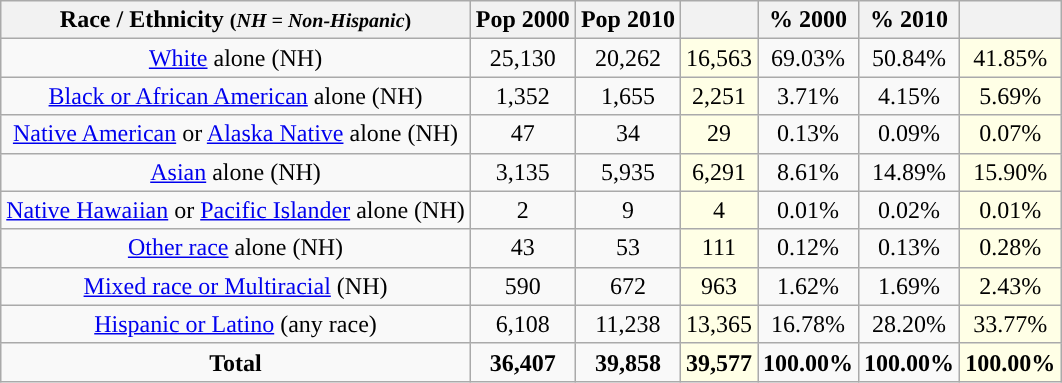<table class="wikitable" style="text-align:center;">
<tr>
<th>Race / Ethnicity <small>(<em>NH = Non-Hispanic</em>)</small></th>
<th>Pop 2000</th>
<th>Pop 2010</th>
<th></th>
<th>% 2000</th>
<th>% 2010</th>
<th></th>
</tr>
<tr>
<td><a href='#'>White</a> alone (NH)</td>
<td>25,130</td>
<td>20,262</td>
<td style='background: #ffffe6;'>16,563</td>
<td>69.03%</td>
<td>50.84%</td>
<td style='background: #ffffe6;'>41.85%</td>
</tr>
<tr>
<td><a href='#'>Black or African American</a> alone (NH)</td>
<td>1,352</td>
<td>1,655</td>
<td style='background: #ffffe6;'>2,251</td>
<td>3.71%</td>
<td>4.15%</td>
<td style='background: #ffffe6;'>5.69%</td>
</tr>
<tr>
<td><a href='#'>Native American</a> or <a href='#'>Alaska Native</a> alone (NH)</td>
<td>47</td>
<td>34</td>
<td style='background: #ffffe6;'>29</td>
<td>0.13%</td>
<td>0.09%</td>
<td style='background: #ffffe6;'>0.07%</td>
</tr>
<tr>
<td><a href='#'>Asian</a> alone (NH)</td>
<td>3,135</td>
<td>5,935</td>
<td style='background: #ffffe6;'>6,291</td>
<td>8.61%</td>
<td>14.89%</td>
<td style='background: #ffffe6;'>15.90%</td>
</tr>
<tr>
<td><a href='#'>Native Hawaiian</a> or <a href='#'>Pacific Islander</a> alone (NH)</td>
<td>2</td>
<td>9</td>
<td style='background: #ffffe6;'>4</td>
<td>0.01%</td>
<td>0.02%</td>
<td style='background: #ffffe6;'>0.01%</td>
</tr>
<tr>
<td><a href='#'>Other race</a> alone (NH)</td>
<td>43</td>
<td>53</td>
<td style='background: #ffffe6;'>111</td>
<td>0.12%</td>
<td>0.13%</td>
<td style='background: #ffffe6;'>0.28%</td>
</tr>
<tr>
<td><a href='#'>Mixed race or Multiracial</a> (NH)</td>
<td>590</td>
<td>672</td>
<td style='background: #ffffe6;'>963</td>
<td>1.62%</td>
<td>1.69%</td>
<td style='background: #ffffe6;'>2.43%</td>
</tr>
<tr>
<td><a href='#'>Hispanic or Latino</a> (any race)</td>
<td>6,108</td>
<td>11,238</td>
<td style='background: #ffffe6;'>13,365</td>
<td>16.78%</td>
<td>28.20%</td>
<td style='background: #ffffe6;'>33.77%</td>
</tr>
<tr>
<td><strong>Total</strong></td>
<td><strong>36,407</strong></td>
<td><strong>39,858</strong></td>
<td style='background: #ffffe6;'><strong>39,577</strong></td>
<td><strong>100.00%</strong></td>
<td><strong>100.00%</strong></td>
<td style='background: #ffffe6;'><strong>100.00%</strong></td>
</tr>
</table>
